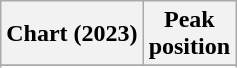<table class="wikitable sortable plainrowheaders" style="text-align:center">
<tr>
<th scope="col">Chart (2023)</th>
<th scope="col">Peak<br>position</th>
</tr>
<tr>
</tr>
<tr>
</tr>
</table>
